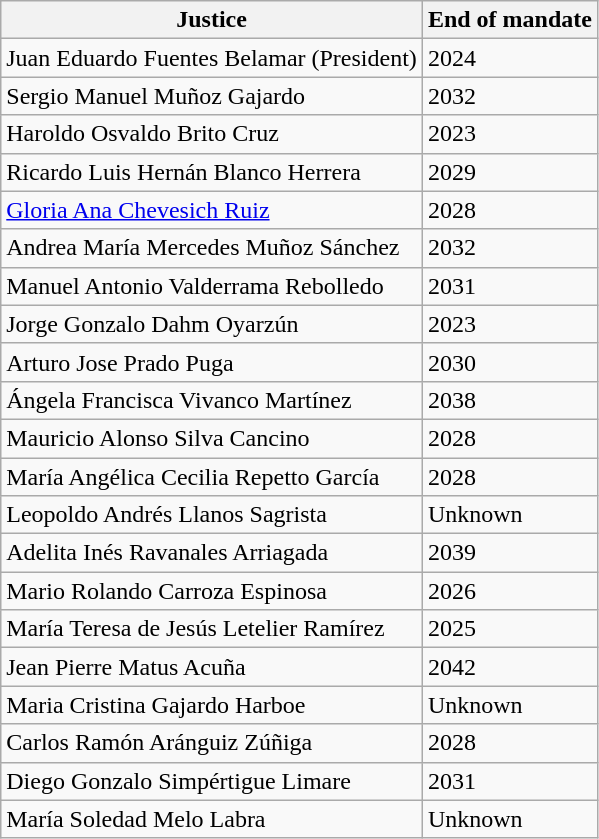<table class="wikitable sortable">
<tr>
<th>Justice</th>
<th>End of mandate</th>
</tr>
<tr>
<td>Juan Eduardo Fuentes Belamar (President)</td>
<td>2024</td>
</tr>
<tr>
<td>Sergio Manuel Muñoz Gajardo</td>
<td>2032</td>
</tr>
<tr>
<td>Haroldo Osvaldo Brito Cruz</td>
<td>2023</td>
</tr>
<tr>
<td>Ricardo Luis Hernán Blanco Herrera</td>
<td>2029</td>
</tr>
<tr>
<td><a href='#'>Gloria Ana Chevesich Ruiz</a></td>
<td>2028</td>
</tr>
<tr>
<td>Andrea María Mercedes Muñoz Sánchez</td>
<td>2032</td>
</tr>
<tr>
<td>Manuel Antonio Valderrama Rebolledo</td>
<td>2031</td>
</tr>
<tr>
<td>Jorge Gonzalo Dahm Oyarzún</td>
<td>2023</td>
</tr>
<tr>
<td>Arturo Jose Prado Puga</td>
<td>2030</td>
</tr>
<tr>
<td>Ángela Francisca Vivanco Martínez</td>
<td>2038</td>
</tr>
<tr>
<td>Mauricio Alonso Silva Cancino</td>
<td>2028</td>
</tr>
<tr>
<td>María Angélica Cecilia Repetto García</td>
<td>2028</td>
</tr>
<tr>
<td>Leopoldo Andrés Llanos Sagrista</td>
<td>Unknown</td>
</tr>
<tr>
<td>Adelita Inés Ravanales Arriagada</td>
<td>2039</td>
</tr>
<tr>
<td>Mario Rolando Carroza Espinosa</td>
<td>2026</td>
</tr>
<tr>
<td>María Teresa de Jesús Letelier Ramírez</td>
<td>2025</td>
</tr>
<tr>
<td>Jean Pierre Matus Acuña</td>
<td>2042</td>
</tr>
<tr>
<td>Maria Cristina Gajardo Harboe</td>
<td>Unknown</td>
</tr>
<tr>
<td>Carlos Ramón Aránguiz Zúñiga</td>
<td>2028</td>
</tr>
<tr>
<td>Diego Gonzalo Simpértigue Limare</td>
<td>2031</td>
</tr>
<tr>
<td>María Soledad Melo Labra</td>
<td>Unknown</td>
</tr>
</table>
